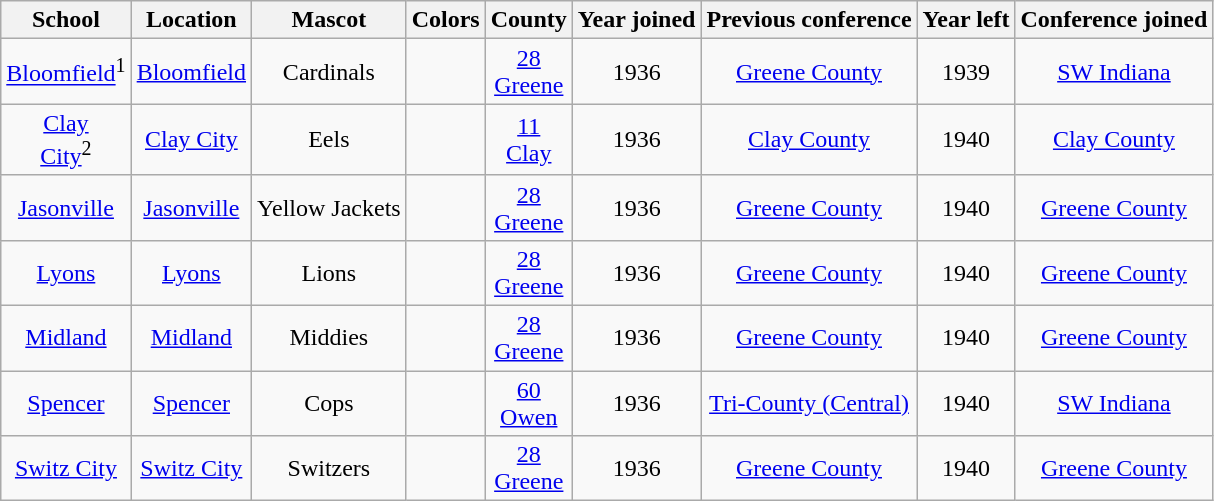<table class="wikitable" style="text-align:center;">
<tr>
<th>School</th>
<th>Location</th>
<th>Mascot</th>
<th>Colors</th>
<th>County</th>
<th>Year joined</th>
<th>Previous conference</th>
<th>Year left</th>
<th>Conference joined</th>
</tr>
<tr>
<td><a href='#'>Bloomfield</a><sup>1</sup></td>
<td><a href='#'>Bloomfield</a></td>
<td>Cardinals</td>
<td> </td>
<td><a href='#'>28 <br> Greene</a></td>
<td>1936</td>
<td><a href='#'>Greene County</a></td>
<td>1939</td>
<td><a href='#'>SW Indiana</a></td>
</tr>
<tr>
<td><a href='#'>Clay <br> City</a><sup>2</sup></td>
<td><a href='#'>Clay City</a></td>
<td>Eels</td>
<td> </td>
<td><a href='#'>11 <br> Clay</a></td>
<td>1936</td>
<td><a href='#'>Clay County</a></td>
<td>1940</td>
<td><a href='#'>Clay County</a></td>
</tr>
<tr>
<td><a href='#'>Jasonville</a></td>
<td><a href='#'>Jasonville</a></td>
<td>Yellow Jackets</td>
<td> </td>
<td><a href='#'>28 <br> Greene</a></td>
<td>1936</td>
<td><a href='#'>Greene County</a></td>
<td>1940</td>
<td><a href='#'>Greene County</a></td>
</tr>
<tr>
<td><a href='#'>Lyons</a></td>
<td><a href='#'>Lyons</a></td>
<td>Lions</td>
<td> </td>
<td><a href='#'>28 <br> Greene</a></td>
<td>1936</td>
<td><a href='#'>Greene County</a></td>
<td>1940</td>
<td><a href='#'>Greene County</a></td>
</tr>
<tr>
<td><a href='#'>Midland</a></td>
<td><a href='#'>Midland</a></td>
<td>Middies</td>
<td> </td>
<td><a href='#'>28 <br> Greene</a></td>
<td>1936</td>
<td><a href='#'>Greene County</a></td>
<td>1940</td>
<td><a href='#'>Greene County</a></td>
</tr>
<tr>
<td><a href='#'>Spencer</a></td>
<td><a href='#'>Spencer</a></td>
<td>Cops</td>
<td> </td>
<td><a href='#'>60 <br> Owen</a></td>
<td>1936</td>
<td><a href='#'>Tri-County (Central)</a></td>
<td>1940</td>
<td><a href='#'>SW Indiana</a></td>
</tr>
<tr>
<td><a href='#'>Switz City</a></td>
<td><a href='#'>Switz City</a></td>
<td>Switzers</td>
<td> </td>
<td><a href='#'>28 <br> Greene</a></td>
<td>1936</td>
<td><a href='#'>Greene County</a></td>
<td>1940</td>
<td><a href='#'>Greene County</a></td>
</tr>
</table>
